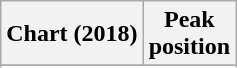<table class="wikitable sortable plainrowheaders" style="text-align:center;">
<tr>
<th>Chart (2018)</th>
<th>Peak<br>position</th>
</tr>
<tr>
</tr>
<tr>
</tr>
<tr>
</tr>
<tr>
</tr>
<tr>
</tr>
</table>
